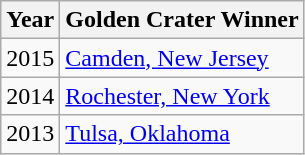<table class="wikitable">
<tr>
<th>Year</th>
<th>Golden Crater Winner</th>
</tr>
<tr>
<td>2015</td>
<td><a href='#'>Camden, New Jersey</a></td>
</tr>
<tr>
<td>2014</td>
<td><a href='#'>Rochester, New York</a></td>
</tr>
<tr>
<td>2013</td>
<td><a href='#'>Tulsa, Oklahoma</a></td>
</tr>
</table>
